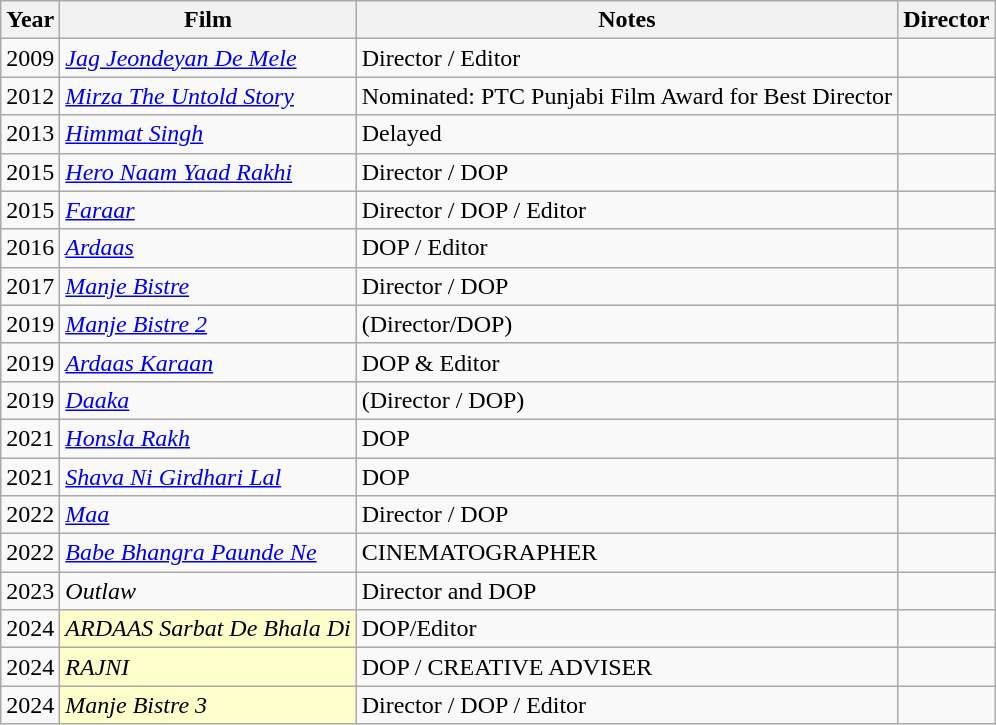<table class="wikitable sortable">
<tr>
<th>Year</th>
<th>Film</th>
<th>Notes</th>
<th>Director</th>
</tr>
<tr>
<td style="text-align:center;">2009</td>
<td><em><a href='#'>Jag Jeondeyan De Mele</a></em></td>
<td>Director / Editor</td>
<td></td>
</tr>
<tr>
<td style="text-align:center;">2012</td>
<td><em><a href='#'>Mirza The Untold Story</a></em></td>
<td>Nominated: PTC Punjabi Film Award for Best Director</td>
<td></td>
</tr>
<tr>
<td style="text-align:center;">2013</td>
<td><em><a href='#'>Himmat Singh</a></em></td>
<td>Delayed</td>
<td></td>
</tr>
<tr>
<td style="text-align:center;">2015</td>
<td><em><a href='#'>Hero Naam Yaad Rakhi</a></em></td>
<td>Director / DOP</td>
<td></td>
</tr>
<tr>
<td style="text-align:center;">2015</td>
<td><em><a href='#'>Faraar</a></em></td>
<td>Director / DOP / Editor</td>
<td></td>
</tr>
<tr>
<td style="text-align:center;">2016</td>
<td><em><a href='#'>Ardaas</a></em></td>
<td>DOP / Editor</td>
<td></td>
</tr>
<tr>
<td style="text-align:center;">2017</td>
<td><em><a href='#'>Manje Bistre</a></em></td>
<td>Director / DOP</td>
<td></td>
</tr>
<tr>
<td>2019</td>
<td><em><a href='#'>Manje Bistre 2</a></em></td>
<td>(Director/DOP)</td>
<td></td>
</tr>
<tr>
<td>2019</td>
<td><em><a href='#'>Ardaas Karaan</a></em></td>
<td>DOP & Editor</td>
<td></td>
</tr>
<tr>
<td>2019</td>
<td><em><a href='#'>Daaka</a></em></td>
<td>(Director / DOP) </td>
<td></td>
</tr>
<tr>
<td>2021</td>
<td><em><a href='#'>Honsla Rakh</a></em></td>
<td>DOP</td>
<td></td>
</tr>
<tr>
<td>2021</td>
<td><em><a href='#'>Shava Ni Girdhari Lal</a></em></td>
<td>DOP</td>
<td></td>
</tr>
<tr>
<td>2022</td>
<td><em><a href='#'>Maa</a></em></td>
<td>Director / DOP </td>
<td></td>
</tr>
<tr>
<td>2022</td>
<td><em><a href='#'>Babe Bhangra Paunde Ne</a></em></td>
<td>CINEMATOGRAPHER</td>
<td></td>
</tr>
<tr>
<td>2023</td>
<td><em>Outlaw</em></td>
<td>Director and DOP  </td>
<td></td>
</tr>
<tr>
<td>2024</td>
<td style="background:#FFFFCC;"><em>ARDAAS Sarbat De Bhala Di</em></td>
<td>DOP/Editor</td>
<td></td>
</tr>
<tr>
<td>2024</td>
<td style="background:#FFFFCC;"><em>RAJNI </em> </td>
<td>DOP / CREATIVE ADVISER</td>
<td></td>
</tr>
<tr>
<td>2024</td>
<td style="background:#FFFFCC;"><em>Manje Bistre 3</em> </td>
<td>Director / DOP / Editor </td>
<td></td>
</tr>
</table>
